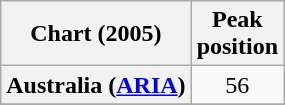<table class="wikitable sortable plainrowheaders" style="text-align:center">
<tr>
<th scope="col">Chart (2005)</th>
<th scope="col">Peak<br>position</th>
</tr>
<tr>
<th scope="row">Australia (<a href='#'>ARIA</a>)</th>
<td>56</td>
</tr>
<tr>
</tr>
<tr>
</tr>
<tr>
</tr>
<tr>
</tr>
<tr>
</tr>
<tr>
</tr>
<tr>
</tr>
<tr>
</tr>
<tr>
</tr>
<tr>
</tr>
<tr>
</tr>
</table>
